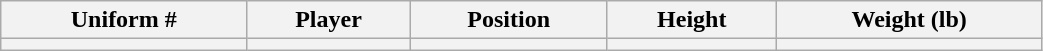<table class="wikitable" width="55%">
<tr>
<th>Uniform #</th>
<th>Player</th>
<th>Position</th>
<th>Height</th>
<th>Weight (lb)</th>
</tr>
<tr>
<th></th>
<th></th>
<th></th>
<th></th>
<th></th>
</tr>
</table>
